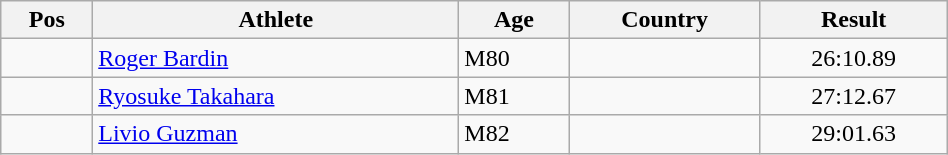<table class="wikitable"  style="text-align:center; width:50%;">
<tr>
<th>Pos</th>
<th>Athlete</th>
<th>Age</th>
<th>Country</th>
<th>Result</th>
</tr>
<tr>
<td align=center></td>
<td align=left><a href='#'>Roger Bardin</a></td>
<td align=left>M80</td>
<td align=left></td>
<td>26:10.89</td>
</tr>
<tr>
<td align=center></td>
<td align=left><a href='#'>Ryosuke Takahara</a></td>
<td align=left>M81</td>
<td align=left></td>
<td>27:12.67</td>
</tr>
<tr>
<td align=center></td>
<td align=left><a href='#'>Livio Guzman</a></td>
<td align=left>M82</td>
<td align=left></td>
<td>29:01.63</td>
</tr>
</table>
